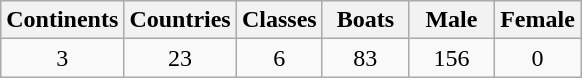<table class="wikitable">
<tr>
<th width=50>Continents</th>
<th width=50>Countries</th>
<th width=50>Classes</th>
<th width=50>Boats</th>
<th width=50>Male</th>
<th width=50>Female</th>
</tr>
<tr>
<td align="center">3</td>
<td align="center">23</td>
<td align="center">6</td>
<td align="center">83</td>
<td align="center">156</td>
<td align="center">0</td>
</tr>
</table>
